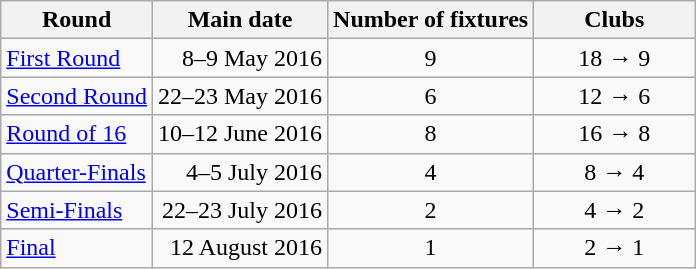<table class="wikitable" style="text-align:center">
<tr>
<th>Round</th>
<th>Main date</th>
<th>Number of fixtures</th>
<th width=100>Clubs</th>
</tr>
<tr>
<td align=left><a href='#'>First Round</a></td>
<td align=right>8–9 May 2016</td>
<td>9</td>
<td>18 → 9</td>
</tr>
<tr>
<td align=left><a href='#'>Second Round</a></td>
<td align=right>22–23 May 2016</td>
<td>6</td>
<td>12 → 6</td>
</tr>
<tr>
<td align=left><a href='#'>Round of 16</a></td>
<td align=right>10–12 June 2016</td>
<td>8</td>
<td>16 → 8</td>
</tr>
<tr>
<td align=left><a href='#'>Quarter-Finals</a></td>
<td align=right>4–5 July 2016</td>
<td>4</td>
<td>8 → 4</td>
</tr>
<tr>
<td align=left><a href='#'>Semi-Finals</a></td>
<td align=right>22–23 July 2016</td>
<td>2</td>
<td>4 → 2</td>
</tr>
<tr>
<td align=left><a href='#'>Final</a></td>
<td align=right>12 August 2016</td>
<td>1</td>
<td>2 → 1</td>
</tr>
</table>
